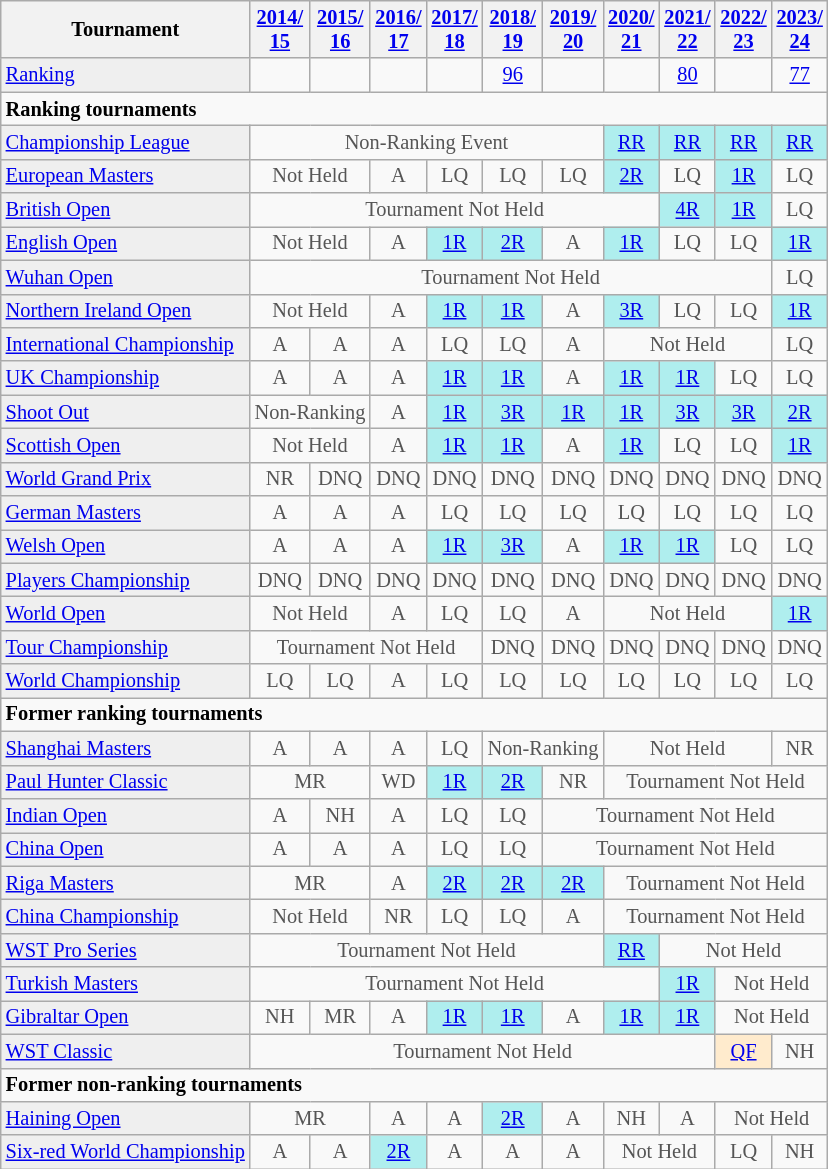<table class="wikitable" style="font-size:85%;">
<tr>
<th>Tournament</th>
<th><a href='#'>2014/<br>15</a></th>
<th><a href='#'>2015/<br>16</a></th>
<th><a href='#'>2016/<br>17</a></th>
<th><a href='#'>2017/<br>18</a></th>
<th><a href='#'>2018/<br>19</a></th>
<th><a href='#'>2019/<br>20</a></th>
<th><a href='#'>2020/<br>21</a></th>
<th><a href='#'>2021/<br>22</a></th>
<th><a href='#'>2022/<br>23</a></th>
<th><a href='#'>2023/<br>24</a></th>
</tr>
<tr>
<td style="background:#EFEFEF;"><a href='#'>Ranking</a></td>
<td align="center"></td>
<td align="center"></td>
<td align="center"></td>
<td align="center"></td>
<td align="center"><a href='#'>96</a></td>
<td align="center"></td>
<td align="center"></td>
<td align="center"><a href='#'>80</a></td>
<td align="center"></td>
<td align="center"><a href='#'>77</a></td>
</tr>
<tr>
<td colspan="20"><strong>Ranking tournaments</strong></td>
</tr>
<tr>
<td style="background:#EFEFEF;"><a href='#'>Championship League</a></td>
<td align="center" colspan="6" style="color:#555555;">Non-Ranking Event</td>
<td align="center" style="background:#afeeee;"><a href='#'>RR</a></td>
<td align="center" style="background:#afeeee;"><a href='#'>RR</a></td>
<td align="center" style="background:#afeeee;"><a href='#'>RR</a></td>
<td align="center" style="background:#afeeee;"><a href='#'>RR</a></td>
</tr>
<tr>
<td style="background:#EFEFEF;"><a href='#'>European Masters</a></td>
<td align="center" colspan="2" style="color:#555555;">Not Held</td>
<td align="center" style="color:#555555;">A</td>
<td align="center" style="color:#555555;">LQ</td>
<td align="center" style="color:#555555;">LQ</td>
<td align="center" style="color:#555555;">LQ</td>
<td align="center" style="background:#afeeee;"><a href='#'>2R</a></td>
<td align="center" style="color:#555555;">LQ</td>
<td align="center" style="background:#afeeee;"><a href='#'>1R</a></td>
<td align="center" style="color:#555555;">LQ</td>
</tr>
<tr>
<td style="background:#EFEFEF;"><a href='#'>British Open</a></td>
<td align="center" colspan="7" style="color:#555555;">Tournament Not Held</td>
<td align="center" style="background:#afeeee;"><a href='#'>4R</a></td>
<td align="center" style="background:#afeeee;"><a href='#'>1R</a></td>
<td align="center" style="color:#555555;">LQ</td>
</tr>
<tr>
<td style="background:#EFEFEF;"><a href='#'>English Open</a></td>
<td align="center" colspan="2" style="color:#555555;">Not Held</td>
<td align="center" style="color:#555555;">A</td>
<td align="center" style="background:#afeeee;"><a href='#'>1R</a></td>
<td align="center" style="background:#afeeee;"><a href='#'>2R</a></td>
<td align="center" style="color:#555555;">A</td>
<td align="center" style="background:#afeeee;"><a href='#'>1R</a></td>
<td align="center" style="color:#555555;">LQ</td>
<td align="center" style="color:#555555;">LQ</td>
<td align="center" style="background:#afeeee;"><a href='#'>1R</a></td>
</tr>
<tr>
<td style="background:#EFEFEF;"><a href='#'>Wuhan Open</a></td>
<td align="center" colspan="9" style="color:#555555;">Tournament Not Held</td>
<td align="center" style="color:#555555;">LQ</td>
</tr>
<tr>
<td style="background:#EFEFEF;"><a href='#'>Northern Ireland Open</a></td>
<td align="center" colspan="2" style="color:#555555;">Not Held</td>
<td align="center" style="color:#555555;">A</td>
<td align="center" style="background:#afeeee;"><a href='#'>1R</a></td>
<td align="center" style="background:#afeeee;"><a href='#'>1R</a></td>
<td align="center" style="color:#555555;">A</td>
<td align="center" style="background:#afeeee;"><a href='#'>3R</a></td>
<td align="center" style="color:#555555;">LQ</td>
<td align="center" style="color:#555555;">LQ</td>
<td align="center" style="background:#afeeee;"><a href='#'>1R</a></td>
</tr>
<tr>
<td style="background:#EFEFEF;"><a href='#'>International Championship</a></td>
<td align="center" style="color:#555555;">A</td>
<td align="center" style="color:#555555;">A</td>
<td align="center" style="color:#555555;">A</td>
<td align="center" style="color:#555555;">LQ</td>
<td align="center" style="color:#555555;">LQ</td>
<td align="center" style="color:#555555;">A</td>
<td align="center" colspan="3" style="color:#555555;">Not Held</td>
<td align="center" style="color:#555555;">LQ</td>
</tr>
<tr>
<td style="background:#EFEFEF;"><a href='#'>UK Championship</a></td>
<td align="center" style="color:#555555;">A</td>
<td align="center" style="color:#555555;">A</td>
<td align="center" style="color:#555555;">A</td>
<td align="center" style="background:#afeeee;"><a href='#'>1R</a></td>
<td align="center" style="background:#afeeee;"><a href='#'>1R</a></td>
<td align="center" style="color:#555555;">A</td>
<td align="center" style="background:#afeeee;"><a href='#'>1R</a></td>
<td align="center" style="background:#afeeee;"><a href='#'>1R</a></td>
<td align="center" style="color:#555555;">LQ</td>
<td align="center" style="color:#555555;">LQ</td>
</tr>
<tr>
<td style="background:#EFEFEF;"><a href='#'>Shoot Out</a></td>
<td align="center" colspan="2" style="color:#555555;">Non-Ranking</td>
<td align="center" style="color:#555555;">A</td>
<td align="center" style="background:#afeeee;"><a href='#'>1R</a></td>
<td align="center" style="background:#afeeee;"><a href='#'>3R</a></td>
<td align="center" style="background:#afeeee;"><a href='#'>1R</a></td>
<td align="center" style="background:#afeeee;"><a href='#'>1R</a></td>
<td align="center" style="background:#afeeee;"><a href='#'>3R</a></td>
<td align="center" style="background:#afeeee;"><a href='#'>3R</a></td>
<td align="center" style="background:#afeeee;"><a href='#'>2R</a></td>
</tr>
<tr>
<td style="background:#EFEFEF;"><a href='#'>Scottish Open</a></td>
<td align="center" colspan="2" style="color:#555555;">Not Held</td>
<td align="center" style="color:#555555;">A</td>
<td align="center" style="background:#afeeee;"><a href='#'>1R</a></td>
<td align="center" style="background:#afeeee;"><a href='#'>1R</a></td>
<td align="center" style="color:#555555;">A</td>
<td align="center" style="background:#afeeee;"><a href='#'>1R</a></td>
<td align="center" style="color:#555555;">LQ</td>
<td align="center" style="color:#555555;">LQ</td>
<td align="center" style="background:#afeeee;"><a href='#'>1R</a></td>
</tr>
<tr>
<td style="background:#EFEFEF;"><a href='#'>World Grand Prix</a></td>
<td align="center" style="color:#555555;">NR</td>
<td align="center" style="color:#555555;">DNQ</td>
<td align="center" style="color:#555555;">DNQ</td>
<td align="center" style="color:#555555;">DNQ</td>
<td align="center" style="color:#555555;">DNQ</td>
<td align="center" style="color:#555555;">DNQ</td>
<td align="center" style="color:#555555;">DNQ</td>
<td align="center" style="color:#555555;">DNQ</td>
<td align="center" style="color:#555555;">DNQ</td>
<td align="center" style="color:#555555;">DNQ</td>
</tr>
<tr>
<td style="background:#EFEFEF;"><a href='#'>German Masters</a></td>
<td align="center" style="color:#555555;">A</td>
<td align="center" style="color:#555555;">A</td>
<td align="center" style="color:#555555;">A</td>
<td align="center" style="color:#555555;">LQ</td>
<td align="center" style="color:#555555;">LQ</td>
<td align="center" style="color:#555555;">LQ</td>
<td align="center" style="color:#555555;">LQ</td>
<td align="center" style="color:#555555;">LQ</td>
<td align="center" style="color:#555555;">LQ</td>
<td align="center" style="color:#555555;">LQ</td>
</tr>
<tr>
<td style="background:#EFEFEF;"><a href='#'>Welsh Open</a></td>
<td align="center" style="color:#555555;">A</td>
<td align="center" style="color:#555555;">A</td>
<td align="center" style="color:#555555;">A</td>
<td align="center" style="background:#afeeee;"><a href='#'>1R</a></td>
<td align="center" style="background:#afeeee;"><a href='#'>3R</a></td>
<td align="center" style="color:#555555;">A</td>
<td align="center" style="background:#afeeee;"><a href='#'>1R</a></td>
<td align="center" style="background:#afeeee;"><a href='#'>1R</a></td>
<td align="center" style="color:#555555;">LQ</td>
<td align="center" style="color:#555555;">LQ</td>
</tr>
<tr>
<td style="background:#EFEFEF;"><a href='#'>Players Championship</a></td>
<td align="center" style="color:#555555;">DNQ</td>
<td align="center" style="color:#555555;">DNQ</td>
<td align="center" style="color:#555555;">DNQ</td>
<td align="center" style="color:#555555;">DNQ</td>
<td align="center" style="color:#555555;">DNQ</td>
<td align="center" style="color:#555555;">DNQ</td>
<td align="center" style="color:#555555;">DNQ</td>
<td align="center" style="color:#555555;">DNQ</td>
<td align="center" style="color:#555555;">DNQ</td>
<td align="center" style="color:#555555;">DNQ</td>
</tr>
<tr>
<td style="background:#EFEFEF;"><a href='#'>World Open</a></td>
<td align="center" colspan="2" style="color:#555555;">Not Held</td>
<td align="center" style="color:#555555;">A</td>
<td align="center" style="color:#555555;">LQ</td>
<td align="center" style="color:#555555;">LQ</td>
<td align="center" style="color:#555555;">A</td>
<td align="center" colspan="3" style="color:#555555;">Not Held</td>
<td align="center" style="background:#afeeee;"><a href='#'>1R</a></td>
</tr>
<tr>
<td style="background:#EFEFEF;"><a href='#'>Tour Championship</a></td>
<td align="center" colspan="4" style="color:#555555;">Tournament Not Held</td>
<td align="center" style="color:#555555;">DNQ</td>
<td align="center" style="color:#555555;">DNQ</td>
<td align="center" style="color:#555555;">DNQ</td>
<td align="center" style="color:#555555;">DNQ</td>
<td align="center" style="color:#555555;">DNQ</td>
<td align="center" style="color:#555555;">DNQ</td>
</tr>
<tr>
<td style="background:#EFEFEF;"><a href='#'>World Championship</a></td>
<td align="center" style="color:#555555;">LQ</td>
<td align="center" style="color:#555555;">LQ</td>
<td align="center" style="color:#555555;">A</td>
<td align="center" style="color:#555555;">LQ</td>
<td align="center" style="color:#555555;">LQ</td>
<td align="center" style="color:#555555;">LQ</td>
<td align="center" style="color:#555555;">LQ</td>
<td align="center" style="color:#555555;">LQ</td>
<td align="center" style="color:#555555;">LQ</td>
<td align="center" style="color:#555555;">LQ</td>
</tr>
<tr>
<td colspan="20"><strong>Former ranking tournaments</strong></td>
</tr>
<tr>
<td style="background:#EFEFEF;"><a href='#'>Shanghai Masters</a></td>
<td align="center" style="color:#555555;">A</td>
<td align="center" style="color:#555555;">A</td>
<td align="center" style="color:#555555;">A</td>
<td align="center" style="color:#555555;">LQ</td>
<td align="center" colspan="2" style="color:#555555;">Non-Ranking</td>
<td align="center" colspan="3" style="color:#555555;">Not Held</td>
<td align="center" style="color:#555555;">NR</td>
</tr>
<tr>
<td style="background:#EFEFEF;"><a href='#'>Paul Hunter Classic</a></td>
<td align="center" colspan="2" style="color:#555555;">MR</td>
<td align="center" style="color:#555555;">WD</td>
<td align="center" style="background:#afeeee;"><a href='#'>1R</a></td>
<td align="center" style="background:#afeeee;"><a href='#'>2R</a></td>
<td align="center" style="color:#555555;">NR</td>
<td align="center" colspan="4" style="color:#555555;">Tournament Not Held</td>
</tr>
<tr>
<td style="background:#EFEFEF;"><a href='#'>Indian Open</a></td>
<td align="center" style="color:#555555;">A</td>
<td align="center" style="color:#555555;">NH</td>
<td align="center" style="color:#555555;">A</td>
<td align="center" style="color:#555555;">LQ</td>
<td align="center" style="color:#555555;">LQ</td>
<td align="center" colspan="5" style="color:#555555;">Tournament Not Held</td>
</tr>
<tr>
<td style="background:#EFEFEF;"><a href='#'>China Open</a></td>
<td align="center" style="color:#555555;">A</td>
<td align="center" style="color:#555555;">A</td>
<td align="center" style="color:#555555;">A</td>
<td align="center" style="color:#555555;">LQ</td>
<td align="center" style="color:#555555;">LQ</td>
<td align="center" colspan="5" style="color:#555555;">Tournament Not Held</td>
</tr>
<tr>
<td style="background:#EFEFEF;"><a href='#'>Riga Masters</a></td>
<td align="center" colspan="2" style="color:#555555;">MR</td>
<td align="center" style="color:#555555;">A</td>
<td align="center" style="background:#afeeee;"><a href='#'>2R</a></td>
<td align="center" style="background:#afeeee;"><a href='#'>2R</a></td>
<td align="center" style="background:#afeeee;"><a href='#'>2R</a></td>
<td align="center" colspan="4" style="color:#555555;">Tournament Not Held</td>
</tr>
<tr>
<td style="background:#EFEFEF;"><a href='#'>China Championship</a></td>
<td align="center" colspan="2" style="color:#555555;">Not Held</td>
<td align="center" style="color:#555555;">NR</td>
<td align="center" style="color:#555555;">LQ</td>
<td align="center" style="color:#555555;">LQ</td>
<td align="center" style="color:#555555;">A</td>
<td align="center" colspan="4" style="color:#555555;">Tournament Not Held</td>
</tr>
<tr>
<td style="background:#EFEFEF;"><a href='#'>WST Pro Series</a></td>
<td align="center" colspan="6" style="color:#555555;">Tournament Not Held</td>
<td align="center" style="background:#afeeee;"><a href='#'>RR</a></td>
<td align="center" colspan="3" style="color:#555555;">Not Held</td>
</tr>
<tr>
<td style="background:#EFEFEF;"><a href='#'>Turkish Masters</a></td>
<td align="center" colspan="7" style="color:#555555;">Tournament Not Held</td>
<td align="center" style="background:#afeeee;"><a href='#'>1R</a></td>
<td align="center" colspan="2" style="color:#555555;">Not Held</td>
</tr>
<tr>
<td style="background:#EFEFEF;"><a href='#'>Gibraltar Open</a></td>
<td align="center" style="color:#555555;">NH</td>
<td align="center" style="color:#555555;">MR</td>
<td align="center" style="color:#555555;">A</td>
<td align="center" style="background:#afeeee;"><a href='#'>1R</a></td>
<td align="center" style="background:#afeeee;"><a href='#'>1R</a></td>
<td align="center" style="color:#555555;">A</td>
<td align="center" style="background:#afeeee;"><a href='#'>1R</a></td>
<td align="center" style="background:#afeeee;"><a href='#'>1R</a></td>
<td align="center" colspan="2" style="color:#555555;">Not Held</td>
</tr>
<tr>
<td style="background:#EFEFEF;"><a href='#'>WST Classic</a></td>
<td align="center" colspan="8" style="color:#555555;">Tournament Not Held</td>
<td align="center" style="background:#ffebcd;"><a href='#'>QF</a></td>
<td align="center" style="color:#555555;">NH</td>
</tr>
<tr>
<td colspan="20"><strong>Former non-ranking tournaments</strong></td>
</tr>
<tr>
<td style="background:#EFEFEF;"><a href='#'>Haining Open</a></td>
<td align="center" colspan="2" style="color:#555555;">MR</td>
<td align="center" style="color:#555555;">A</td>
<td align="center" style="color:#555555;">A</td>
<td align="center" style="background:#afeeee;"><a href='#'>2R</a></td>
<td align="center" style="color:#555555;">A</td>
<td align="center" style="color:#555555;">NH</td>
<td align="center" style="color:#555555;">A</td>
<td align="center" colspan="2" style="color:#555555;">Not Held</td>
</tr>
<tr>
<td style="background:#EFEFEF;"><a href='#'>Six-red World Championship</a></td>
<td align="center" style="color:#555555;">A</td>
<td align="center" style="color:#555555;">A</td>
<td align="center" style="background:#afeeee;"><a href='#'>2R</a></td>
<td align="center" style="color:#555555;">A</td>
<td align="center" style="color:#555555;">A</td>
<td align="center" style="color:#555555;">A</td>
<td align="center" colspan="2" style="color:#555555;">Not Held</td>
<td align="center" style="color:#555555;">LQ</td>
<td align="center" style="color:#555555;">NH</td>
</tr>
</table>
